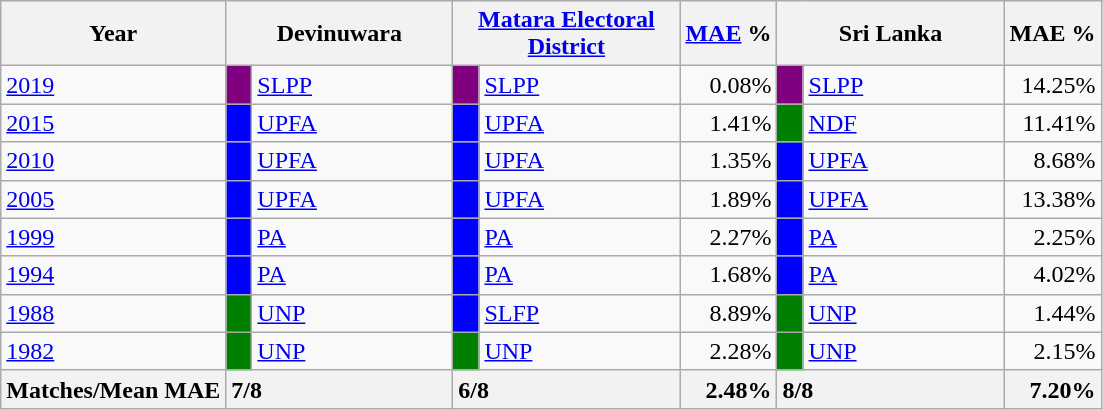<table class="wikitable">
<tr>
<th>Year</th>
<th colspan="2" width="144px">Devinuwara</th>
<th colspan="2" width="144px"><a href='#'>Matara Electoral District</a></th>
<th><a href='#'>MAE</a> %</th>
<th colspan="2" width="144px">Sri Lanka</th>
<th>MAE %</th>
</tr>
<tr>
<td><a href='#'>2019</a></td>
<td style="background-color:purple;" width="10px"></td>
<td style="text-align:left;"><a href='#'>SLPP</a></td>
<td style="background-color:purple;" width="10px"></td>
<td style="text-align:left;"><a href='#'>SLPP</a></td>
<td style="text-align:right;">0.08%</td>
<td style="background-color:purple;" width="10px"></td>
<td style="text-align:left;"><a href='#'>SLPP</a></td>
<td style="text-align:right;">14.25%</td>
</tr>
<tr>
<td><a href='#'>2015</a></td>
<td style="background-color:blue;" width="10px"></td>
<td style="text-align:left;"><a href='#'>UPFA</a></td>
<td style="background-color:blue;" width="10px"></td>
<td style="text-align:left;"><a href='#'>UPFA</a></td>
<td style="text-align:right;">1.41%</td>
<td style="background-color:green;" width="10px"></td>
<td style="text-align:left;"><a href='#'>NDF</a></td>
<td style="text-align:right;">11.41%</td>
</tr>
<tr>
<td><a href='#'>2010</a></td>
<td style="background-color:blue;" width="10px"></td>
<td style="text-align:left;"><a href='#'>UPFA</a></td>
<td style="background-color:blue;" width="10px"></td>
<td style="text-align:left;"><a href='#'>UPFA</a></td>
<td style="text-align:right;">1.35%</td>
<td style="background-color:blue;" width="10px"></td>
<td style="text-align:left;"><a href='#'>UPFA</a></td>
<td style="text-align:right;">8.68%</td>
</tr>
<tr>
<td><a href='#'>2005</a></td>
<td style="background-color:blue;" width="10px"></td>
<td style="text-align:left;"><a href='#'>UPFA</a></td>
<td style="background-color:blue;" width="10px"></td>
<td style="text-align:left;"><a href='#'>UPFA</a></td>
<td style="text-align:right;">1.89%</td>
<td style="background-color:blue;" width="10px"></td>
<td style="text-align:left;"><a href='#'>UPFA</a></td>
<td style="text-align:right;">13.38%</td>
</tr>
<tr>
<td><a href='#'>1999</a></td>
<td style="background-color:blue;" width="10px"></td>
<td style="text-align:left;"><a href='#'>PA</a></td>
<td style="background-color:blue;" width="10px"></td>
<td style="text-align:left;"><a href='#'>PA</a></td>
<td style="text-align:right;">2.27%</td>
<td style="background-color:blue;" width="10px"></td>
<td style="text-align:left;"><a href='#'>PA</a></td>
<td style="text-align:right;">2.25%</td>
</tr>
<tr>
<td><a href='#'>1994</a></td>
<td style="background-color:blue;" width="10px"></td>
<td style="text-align:left;"><a href='#'>PA</a></td>
<td style="background-color:blue;" width="10px"></td>
<td style="text-align:left;"><a href='#'>PA</a></td>
<td style="text-align:right;">1.68%</td>
<td style="background-color:blue;" width="10px"></td>
<td style="text-align:left;"><a href='#'>PA</a></td>
<td style="text-align:right;">4.02%</td>
</tr>
<tr>
<td><a href='#'>1988</a></td>
<td style="background-color:green;" width="10px"></td>
<td style="text-align:left;"><a href='#'>UNP</a></td>
<td style="background-color:blue;" width="10px"></td>
<td style="text-align:left;"><a href='#'>SLFP</a></td>
<td style="text-align:right;">8.89%</td>
<td style="background-color:green;" width="10px"></td>
<td style="text-align:left;"><a href='#'>UNP</a></td>
<td style="text-align:right;">1.44%</td>
</tr>
<tr>
<td><a href='#'>1982</a></td>
<td style="background-color:green;" width="10px"></td>
<td style="text-align:left;"><a href='#'>UNP</a></td>
<td style="background-color:green;" width="10px"></td>
<td style="text-align:left;"><a href='#'>UNP</a></td>
<td style="text-align:right;">2.28%</td>
<td style="background-color:green;" width="10px"></td>
<td style="text-align:left;"><a href='#'>UNP</a></td>
<td style="text-align:right;">2.15%</td>
</tr>
<tr>
<th>Matches/Mean MAE</th>
<th style="text-align:left;"colspan="2" width="144px">7/8</th>
<th style="text-align:left;"colspan="2" width="144px">6/8</th>
<th style="text-align:right;">2.48%</th>
<th style="text-align:left;"colspan="2" width="144px">8/8</th>
<th style="text-align:right;">7.20%</th>
</tr>
</table>
